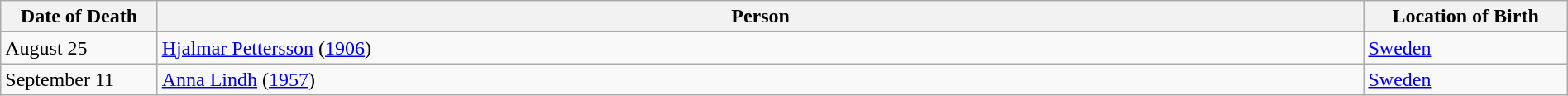<table class="wikitable sortable" style="width:100%">
<tr>
<th style="width:10%">Date of Death</th>
<th>Person</th>
<th style="width:13%">Location of Birth</th>
</tr>
<tr>
<td>August 25</td>
<td><a href='#'>Hjalmar Pettersson</a> (<a href='#'>1906</a>)</td>
<td><a href='#'>Sweden</a></td>
</tr>
<tr>
<td>September 11</td>
<td><a href='#'>Anna Lindh</a> (<a href='#'>1957</a>)</td>
<td><a href='#'>Sweden</a></td>
</tr>
</table>
